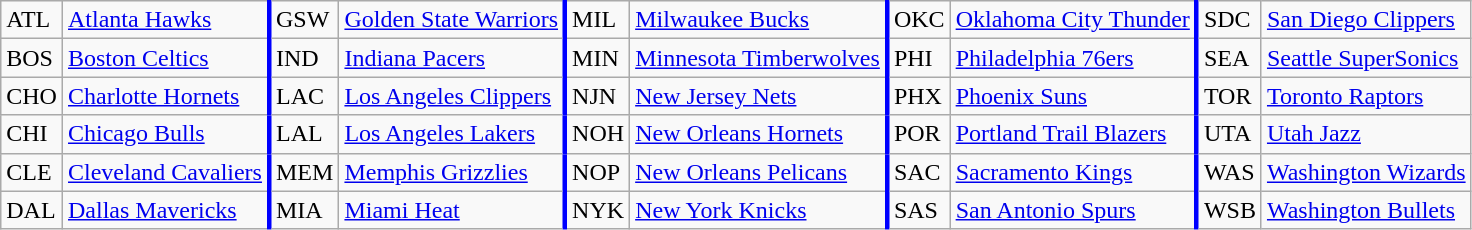<table class="wikitable" align=center>
<tr>
<td>ATL</td>
<td style="border-right: solid blue"><a href='#'>Atlanta Hawks</a></td>
<td>GSW</td>
<td style="border-right: solid blue"><a href='#'>Golden State Warriors</a></td>
<td>MIL</td>
<td style="border-right: solid blue"><a href='#'>Milwaukee Bucks</a></td>
<td>OKC</td>
<td style="border-right: solid blue"><a href='#'>Oklahoma City Thunder</a></td>
<td>SDC</td>
<td><a href='#'>San Diego Clippers</a></td>
</tr>
<tr>
<td>BOS</td>
<td style="border-right: solid blue"><a href='#'>Boston Celtics</a></td>
<td>IND</td>
<td style="border-right: solid blue"><a href='#'>Indiana Pacers</a></td>
<td>MIN</td>
<td style="border-right: solid blue"><a href='#'>Minnesota Timberwolves</a></td>
<td>PHI</td>
<td style="border-right: solid blue"><a href='#'>Philadelphia 76ers</a></td>
<td>SEA</td>
<td><a href='#'>Seattle SuperSonics</a></td>
</tr>
<tr>
<td>CHO</td>
<td style="border-right: solid blue"><a href='#'>Charlotte Hornets</a></td>
<td>LAC</td>
<td style="border-right: solid blue"><a href='#'>Los Angeles Clippers</a></td>
<td>NJN</td>
<td style="border-right: solid blue"><a href='#'>New Jersey Nets</a></td>
<td>PHX</td>
<td style="border-right: solid blue"><a href='#'>Phoenix Suns</a></td>
<td>TOR</td>
<td><a href='#'>Toronto Raptors</a></td>
</tr>
<tr>
<td>CHI</td>
<td style="border-right: solid blue"><a href='#'>Chicago Bulls</a></td>
<td>LAL</td>
<td style="border-right: solid blue"><a href='#'>Los Angeles Lakers</a></td>
<td>NOH</td>
<td style="border-right: solid blue"><a href='#'>New Orleans Hornets</a></td>
<td>POR</td>
<td style="border-right: solid blue"><a href='#'>Portland Trail Blazers</a></td>
<td>UTA</td>
<td><a href='#'>Utah Jazz</a></td>
</tr>
<tr>
<td>CLE</td>
<td style="border-right: solid blue"><a href='#'>Cleveland Cavaliers</a></td>
<td>MEM</td>
<td style="border-right: solid blue"><a href='#'>Memphis Grizzlies</a></td>
<td>NOP</td>
<td style="border-right: solid blue"><a href='#'>New Orleans Pelicans</a></td>
<td>SAC</td>
<td style="border-right: solid blue"><a href='#'>Sacramento Kings</a></td>
<td>WAS</td>
<td><a href='#'>Washington Wizards</a></td>
</tr>
<tr>
<td>DAL</td>
<td style="border-right: solid blue"><a href='#'>Dallas Mavericks</a></td>
<td>MIA</td>
<td style="border-right: solid blue"><a href='#'>Miami Heat</a></td>
<td>NYK</td>
<td style="border-right: solid blue"><a href='#'>New York Knicks</a></td>
<td>SAS</td>
<td style="border-right: solid blue"><a href='#'>San Antonio Spurs</a></td>
<td>WSB</td>
<td><a href='#'>Washington Bullets</a></td>
</tr>
</table>
